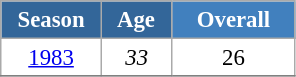<table class="wikitable" style="font-size:95%; text-align:center; border:grey solid 1px; border-collapse:collapse; background:#ffffff;">
<tr>
<th style="background-color:#369; color:white; width:60px;"> Season </th>
<th style="background-color:#369; color:white; width:40px;"> Age </th>
<th style="background-color:#4180be; color:white; width:75px;">Overall</th>
</tr>
<tr>
<td><a href='#'>1983</a></td>
<td><em>33</em></td>
<td>26</td>
</tr>
<tr>
</tr>
</table>
